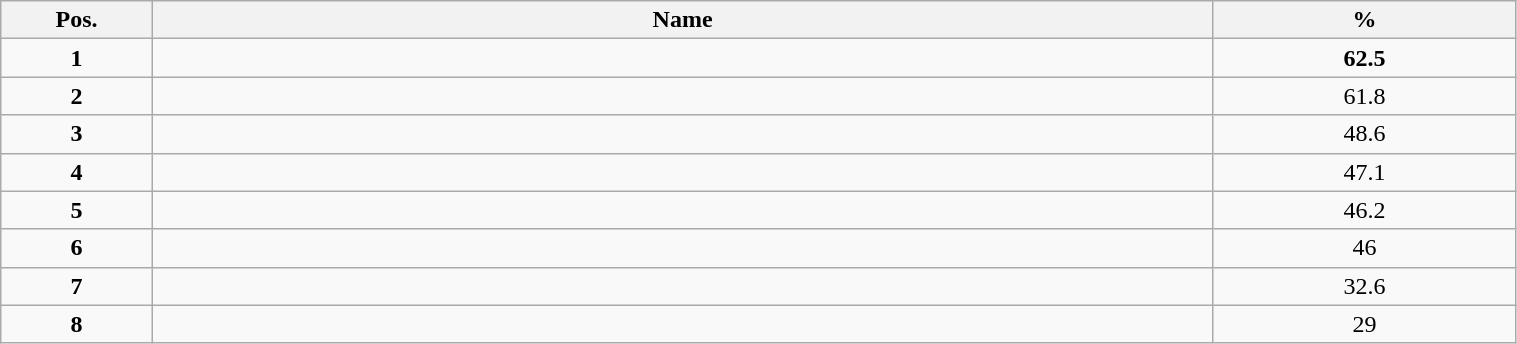<table class="wikitable" style="width:80%;">
<tr>
<th style="width:10%;">Pos.</th>
<th style="width:70%;">Name</th>
<th style="width:20%;">%</th>
</tr>
<tr>
<td align=center><strong>1</strong></td>
<td><strong></strong></td>
<td align=center><strong>62.5</strong></td>
</tr>
<tr>
<td align=center><strong>2</strong></td>
<td></td>
<td align=center>61.8</td>
</tr>
<tr>
<td align=center><strong>3</strong></td>
<td></td>
<td align=center>48.6</td>
</tr>
<tr>
<td align=center><strong>4</strong></td>
<td></td>
<td align=center>47.1</td>
</tr>
<tr>
<td align=center><strong>5</strong></td>
<td></td>
<td align=center>46.2</td>
</tr>
<tr>
<td align=center><strong>6</strong></td>
<td></td>
<td align=center>46</td>
</tr>
<tr>
<td align=center><strong>7</strong></td>
<td></td>
<td align=center>32.6</td>
</tr>
<tr>
<td align=center><strong>8</strong></td>
<td></td>
<td align=center>29</td>
</tr>
</table>
